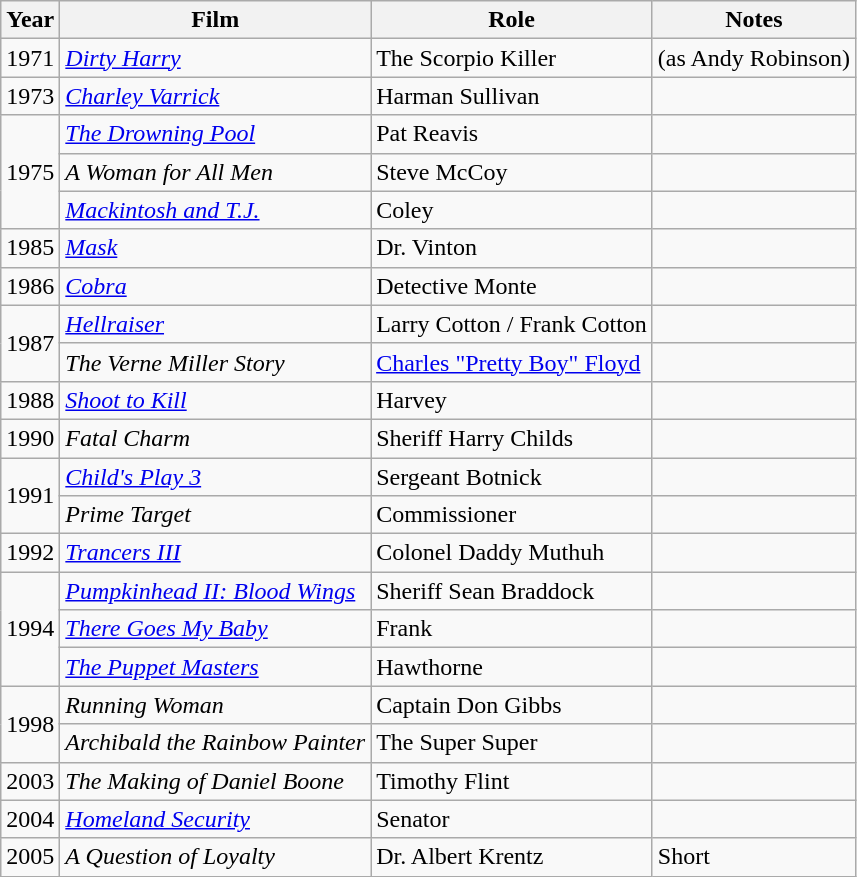<table class="wikitable">
<tr ">
<th>Year</th>
<th>Film</th>
<th>Role</th>
<th>Notes</th>
</tr>
<tr>
<td>1971</td>
<td><em><a href='#'>Dirty Harry</a></em></td>
<td>The Scorpio Killer</td>
<td>(as Andy Robinson)</td>
</tr>
<tr>
<td>1973</td>
<td><em><a href='#'>Charley Varrick</a></em></td>
<td>Harman Sullivan</td>
<td></td>
</tr>
<tr>
<td rowspan="3">1975</td>
<td><em><a href='#'>The Drowning Pool</a></em></td>
<td>Pat Reavis</td>
<td></td>
</tr>
<tr>
<td><em>A Woman for All Men</em></td>
<td>Steve McCoy</td>
<td></td>
</tr>
<tr>
<td><em><a href='#'>Mackintosh and T.J.</a></em></td>
<td>Coley</td>
<td></td>
</tr>
<tr>
<td>1985</td>
<td><em><a href='#'>Mask</a></em></td>
<td>Dr. Vinton</td>
<td></td>
</tr>
<tr>
<td>1986</td>
<td><em><a href='#'>Cobra</a></em></td>
<td>Detective Monte</td>
<td></td>
</tr>
<tr>
<td rowspan="2">1987</td>
<td><em><a href='#'>Hellraiser</a></em></td>
<td>Larry Cotton / Frank Cotton</td>
<td></td>
</tr>
<tr>
<td><em>The Verne Miller Story</em></td>
<td><a href='#'>Charles "Pretty Boy" Floyd</a></td>
<td></td>
</tr>
<tr>
<td>1988</td>
<td><em><a href='#'>Shoot to Kill</a></em></td>
<td>Harvey</td>
<td></td>
</tr>
<tr>
<td>1990</td>
<td><em>Fatal Charm</em></td>
<td>Sheriff Harry Childs</td>
<td></td>
</tr>
<tr>
<td rowspan="2">1991</td>
<td><em><a href='#'>Child's Play 3</a></em></td>
<td>Sergeant Botnick</td>
<td></td>
</tr>
<tr>
<td><em>Prime Target</em></td>
<td>Commissioner</td>
<td></td>
</tr>
<tr>
<td>1992</td>
<td><em><a href='#'>Trancers III</a></em></td>
<td>Colonel Daddy Muthuh</td>
<td></td>
</tr>
<tr>
<td rowspan="3">1994</td>
<td><em><a href='#'>Pumpkinhead II: Blood Wings</a></em></td>
<td>Sheriff Sean Braddock</td>
<td></td>
</tr>
<tr>
<td><em><a href='#'>There Goes My Baby</a></em></td>
<td>Frank</td>
<td></td>
</tr>
<tr>
<td><em><a href='#'>The Puppet Masters</a></em></td>
<td>Hawthorne</td>
<td></td>
</tr>
<tr>
<td rowspan="2">1998</td>
<td><em>Running Woman</em></td>
<td>Captain Don Gibbs</td>
<td></td>
</tr>
<tr>
<td><em>Archibald the Rainbow Painter</em></td>
<td>The Super Super</td>
<td></td>
</tr>
<tr>
<td>2003</td>
<td><em>The Making of Daniel Boone</em></td>
<td>Timothy Flint</td>
<td></td>
</tr>
<tr>
<td>2004</td>
<td><em><a href='#'>Homeland Security</a></em></td>
<td>Senator</td>
<td></td>
</tr>
<tr>
<td>2005</td>
<td><em>A Question of Loyalty</em></td>
<td>Dr. Albert Krentz</td>
<td>Short</td>
</tr>
</table>
